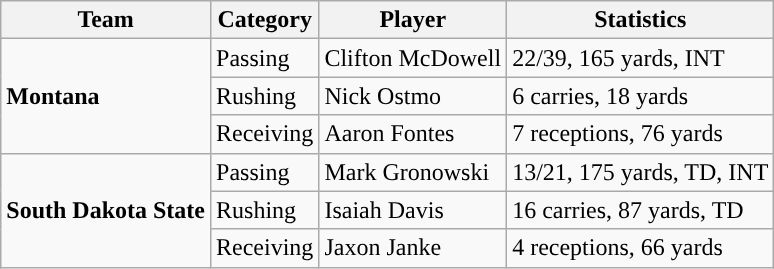<table class="wikitable" style="float: left;">
<tr>
<th>Team</th>
<th>Category</th>
<th>Player</th>
<th>Statistics</th>
</tr>
<tr>
<td rowspan=3><strong>Montana</strong></td>
<td>Passing</td>
<td>Clifton McDowell</td>
<td>22/39, 165 yards, INT</td>
</tr>
<tr>
<td>Rushing</td>
<td>Nick Ostmo</td>
<td>6 carries, 18 yards</td>
</tr>
<tr>
<td>Receiving</td>
<td>Aaron Fontes</td>
<td>7 receptions, 76 yards</td>
</tr>
<tr>
<td rowspan=3><strong>South Dakota State</strong></td>
<td>Passing</td>
<td>Mark Gronowski</td>
<td>13/21, 175 yards, TD, INT</td>
</tr>
<tr>
<td>Rushing</td>
<td>Isaiah Davis</td>
<td>16 carries, 87 yards, TD</td>
</tr>
<tr>
<td>Receiving</td>
<td>Jaxon Janke</td>
<td>4 receptions, 66 yards</td>
</tr>
</table>
